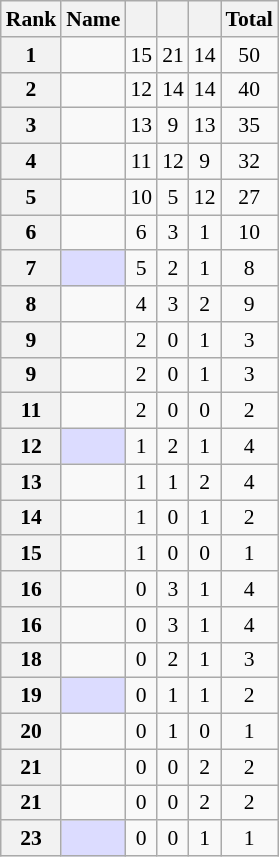<table class="wikitable sortable" style="margin-top:4; font-size:90%;">
<tr>
<th>Rank</th>
<th>Name</th>
<th></th>
<th></th>
<th></th>
<th>Total</th>
</tr>
<tr>
<th>1</th>
<td></td>
<td align="center">15</td>
<td align="center">21</td>
<td align="center">14</td>
<td align="center">50</td>
</tr>
<tr>
<th>2</th>
<td></td>
<td align="center">12</td>
<td align="center">14</td>
<td align="center">14</td>
<td align="center">40</td>
</tr>
<tr>
<th>3</th>
<td></td>
<td align="center">13</td>
<td align="center">9</td>
<td align="center">13</td>
<td align="center">35</td>
</tr>
<tr>
<th>4</th>
<td></td>
<td align="center">11</td>
<td align="center">12</td>
<td align="center">9</td>
<td align="center">32</td>
</tr>
<tr>
<th>5</th>
<td></td>
<td align="center">10</td>
<td align="center">5</td>
<td align="center">12</td>
<td align="center">27</td>
</tr>
<tr>
<th>6</th>
<td></td>
<td align="center">6</td>
<td align="center">3</td>
<td align="center">1</td>
<td align="center">10</td>
</tr>
<tr>
<th>7</th>
<td style="background:#DCDCFF"></td>
<td align="center">5</td>
<td align="center">2</td>
<td align="center">1</td>
<td align="center">8</td>
</tr>
<tr>
<th>8</th>
<td></td>
<td align="center">4</td>
<td align="center">3</td>
<td align="center">2</td>
<td align="center">9</td>
</tr>
<tr>
<th>9</th>
<td></td>
<td align="center">2</td>
<td align="center">0</td>
<td align="center">1</td>
<td align="center">3</td>
</tr>
<tr>
<th>9</th>
<td></td>
<td align="center">2</td>
<td align="center">0</td>
<td align="center">1</td>
<td align="center">3</td>
</tr>
<tr>
<th>11</th>
<td></td>
<td align="center">2</td>
<td align="center">0</td>
<td align="center">0</td>
<td align="center">2</td>
</tr>
<tr>
<th>12</th>
<td style="background:#DCDCFF"></td>
<td align="center">1</td>
<td align="center">2</td>
<td align="center">1</td>
<td align="center">4</td>
</tr>
<tr>
<th>13</th>
<td></td>
<td align="center">1</td>
<td align="center">1</td>
<td align="center">2</td>
<td align="center">4</td>
</tr>
<tr>
<th>14</th>
<td></td>
<td align="center">1</td>
<td align="center">0</td>
<td align="center">1</td>
<td align="center">2</td>
</tr>
<tr>
<th>15</th>
<td></td>
<td align="center">1</td>
<td align="center">0</td>
<td align="center">0</td>
<td align="center">1</td>
</tr>
<tr>
<th>16</th>
<td></td>
<td align="center">0</td>
<td align="center">3</td>
<td align="center">1</td>
<td align="center">4</td>
</tr>
<tr>
<th>16</th>
<td></td>
<td align="center">0</td>
<td align="center">3</td>
<td align="center">1</td>
<td align="center">4</td>
</tr>
<tr>
<th>18</th>
<td></td>
<td align="center">0</td>
<td align="center">2</td>
<td align="center">1</td>
<td align="center">3</td>
</tr>
<tr>
<th>19</th>
<td style="background:#DCDCFF"></td>
<td align="center">0</td>
<td align="center">1</td>
<td align="center">1</td>
<td align="center">2</td>
</tr>
<tr>
<th>20</th>
<td></td>
<td align="center">0</td>
<td align="center">1</td>
<td align="center">0</td>
<td align="center">1</td>
</tr>
<tr>
<th>21</th>
<td></td>
<td align="center">0</td>
<td align="center">0</td>
<td align="center">2</td>
<td align="center">2</td>
</tr>
<tr>
<th>21</th>
<td></td>
<td align="center">0</td>
<td align="center">0</td>
<td align="center">2</td>
<td align="center">2</td>
</tr>
<tr>
<th>23</th>
<td style="background:#DCDCFF"></td>
<td align="center">0</td>
<td align="center">0</td>
<td align="center">1</td>
<td align="center">1</td>
</tr>
</table>
